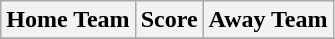<table class="wikitable" style="text-align: center">
<tr>
<th>Home Team</th>
<th>Score</th>
<th>Away Team</th>
</tr>
<tr>
</tr>
</table>
